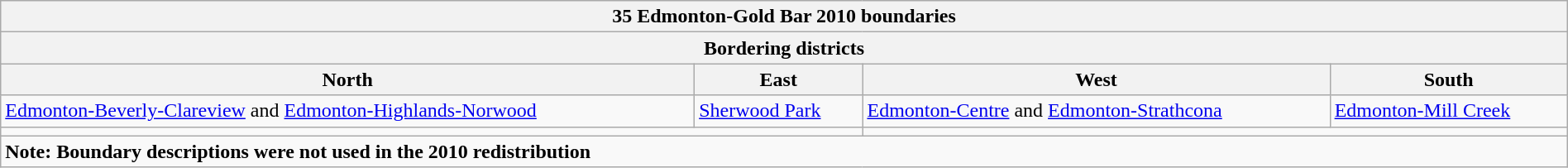<table class="wikitable collapsible collapsed" style="width:100%;">
<tr>
<th colspan=4>35 Edmonton-Gold Bar 2010 boundaries</th>
</tr>
<tr>
<th colspan=4>Bordering districts</th>
</tr>
<tr>
<th>North</th>
<th>East</th>
<th>West</th>
<th>South</th>
</tr>
<tr>
<td><a href='#'>Edmonton-Beverly-Clareview</a> and <a href='#'>Edmonton-Highlands-Norwood</a></td>
<td><a href='#'>Sherwood Park</a></td>
<td><a href='#'>Edmonton-Centre</a> and <a href='#'>Edmonton-Strathcona</a></td>
<td><a href='#'>Edmonton-Mill Creek</a></td>
</tr>
<tr>
<td colspan=2 align=center></td>
<td colspan=2 align=center></td>
</tr>
<tr>
<td colspan=4><strong>Note: Boundary descriptions were not used in the 2010 redistribution</strong></td>
</tr>
</table>
